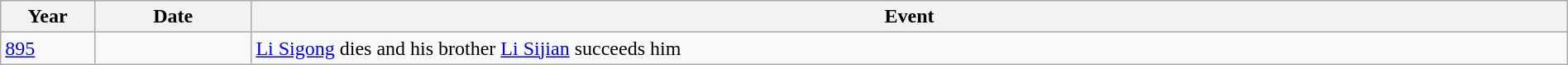<table class="wikitable" width="100%">
<tr>
<th style="width:6%">Year</th>
<th style="width:10%">Date</th>
<th>Event</th>
</tr>
<tr>
<td><a href='#'>895</a></td>
<td></td>
<td><a href='#'>Li Sigong</a> dies and his brother <a href='#'>Li Sijian</a> succeeds him</td>
</tr>
</table>
